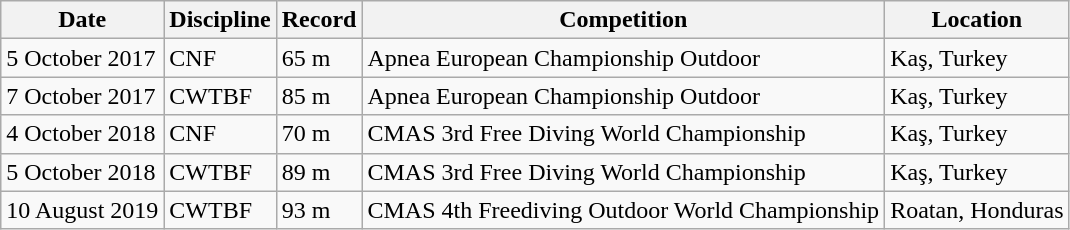<table class="wikitable sortable">
<tr>
<th>Date</th>
<th>Discipline</th>
<th>Record</th>
<th>Competition</th>
<th>Location</th>
</tr>
<tr>
<td>5 October 2017</td>
<td>CNF</td>
<td>65 m</td>
<td>Apnea European Championship Outdoor</td>
<td>Kaş, Turkey</td>
</tr>
<tr>
<td>7 October 2017</td>
<td>CWTBF</td>
<td>85 m</td>
<td>Apnea European Championship Outdoor</td>
<td>Kaş, Turkey</td>
</tr>
<tr>
<td>4 October 2018</td>
<td>CNF</td>
<td>70 m</td>
<td>CMAS 3rd Free Diving World Championship</td>
<td>Kaş, Turkey</td>
</tr>
<tr>
<td>5 October 2018</td>
<td>CWTBF</td>
<td>89 m</td>
<td>CMAS 3rd Free Diving World Championship</td>
<td>Kaş, Turkey</td>
</tr>
<tr>
<td>10 August 2019</td>
<td>CWTBF</td>
<td>93 m</td>
<td>CMAS 4th Freediving Outdoor World Championship</td>
<td>Roatan, Honduras</td>
</tr>
</table>
